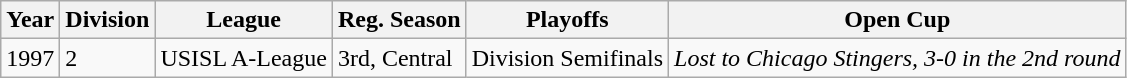<table class="wikitable">
<tr>
<th>Year</th>
<th>Division</th>
<th>League</th>
<th>Reg. Season</th>
<th>Playoffs</th>
<th>Open Cup</th>
</tr>
<tr>
<td>1997</td>
<td>2</td>
<td>USISL A-League</td>
<td>3rd, Central</td>
<td>Division Semifinals</td>
<td><em>Lost to Chicago Stingers, 3-0 in the 2nd round</em></td>
</tr>
</table>
